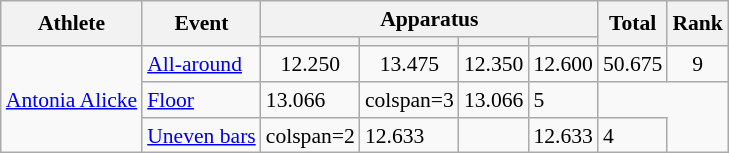<table class="wikitable" style="font-size:90%">
<tr>
<th rowspan=2>Athlete</th>
<th rowspan=2>Event</th>
<th colspan =4>Apparatus</th>
<th rowspan=2>Total</th>
<th rowspan=2>Rank</th>
</tr>
<tr style="font-size:95%">
<th></th>
<th></th>
<th></th>
<th></th>
</tr>
<tr align=center>
<td rowspan=3 align=left><a href='#'>Antonia Alicke</a></td>
<td align=left><a href='#'>All-around</a></td>
<td>12.250</td>
<td>13.475</td>
<td>12.350</td>
<td>12.600</td>
<td>50.675</td>
<td>9</td>
</tr>
<tr>
<td align=left><a href='#'>Floor</a></td>
<td>13.066</td>
<td>colspan=3 </td>
<td>13.066</td>
<td>5</td>
</tr>
<tr>
<td align=left><a href='#'>Uneven bars</a></td>
<td>colspan=2 </td>
<td>12.633</td>
<td></td>
<td>12.633</td>
<td>4</td>
</tr>
</table>
